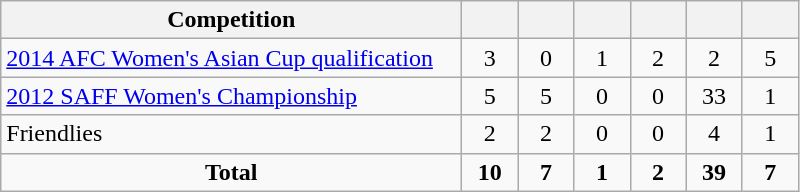<table class="wikitable" style="text-align: center;">
<tr>
<th width=300>Competition</th>
<th width=30></th>
<th width=30></th>
<th width=30></th>
<th width=30></th>
<th width=30></th>
<th width=30></th>
</tr>
<tr>
<td align="left"><a href='#'>2014 AFC Women's Asian Cup qualification</a></td>
<td>3</td>
<td>0</td>
<td>1</td>
<td>2</td>
<td>2</td>
<td>5</td>
</tr>
<tr>
<td align="left"><a href='#'>2012 SAFF Women's Championship</a></td>
<td>5</td>
<td>5</td>
<td>0</td>
<td>0</td>
<td>33</td>
<td>1</td>
</tr>
<tr>
<td align="left">Friendlies</td>
<td>2</td>
<td>2</td>
<td>0</td>
<td>0</td>
<td>4</td>
<td>1</td>
</tr>
<tr>
<td><strong>Total</strong></td>
<td><strong>10</strong></td>
<td><strong>7</strong></td>
<td><strong>1</strong></td>
<td><strong>2</strong></td>
<td><strong>39</strong></td>
<td><strong>7</strong></td>
</tr>
</table>
